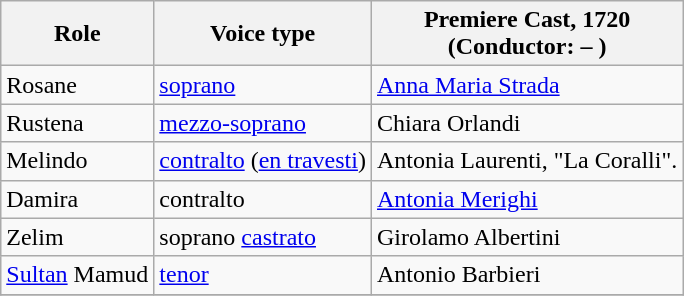<table class="wikitable">
<tr>
<th>Role</th>
<th>Voice type</th>
<th>Premiere Cast, 1720<br>(Conductor: – )</th>
</tr>
<tr>
<td>Rosane</td>
<td><a href='#'>soprano</a></td>
<td><a href='#'>Anna Maria Strada</a></td>
</tr>
<tr>
<td>Rustena</td>
<td><a href='#'>mezzo-soprano</a></td>
<td>Chiara Orlandi</td>
</tr>
<tr>
<td>Melindo</td>
<td><a href='#'>contralto</a> (<a href='#'>en travesti</a>)</td>
<td>Antonia Laurenti, "La Coralli".</td>
</tr>
<tr>
<td>Damira</td>
<td>contralto</td>
<td><a href='#'>Antonia Merighi</a></td>
</tr>
<tr>
<td>Zelim</td>
<td>soprano <a href='#'>castrato</a></td>
<td>Girolamo Albertini</td>
</tr>
<tr>
<td><a href='#'>Sultan</a> Mamud</td>
<td><a href='#'>tenor</a></td>
<td>Antonio Barbieri</td>
</tr>
<tr>
</tr>
</table>
